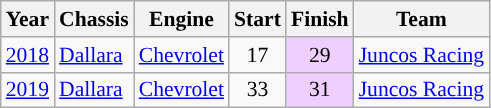<table class="wikitable" style="font-size: 90%;">
<tr>
<th>Year</th>
<th>Chassis</th>
<th>Engine</th>
<th>Start</th>
<th>Finish</th>
<th>Team</th>
</tr>
<tr>
<td><a href='#'>2018</a></td>
<td><a href='#'>Dallara</a></td>
<td><a href='#'>Chevrolet</a></td>
<td style="text-align:center;">17</td>
<td style="text-align:center; background:#EFCFFF;">29</td>
<td nowrap><a href='#'>Juncos Racing</a></td>
</tr>
<tr>
<td><a href='#'>2019</a></td>
<td><a href='#'>Dallara</a></td>
<td><a href='#'>Chevrolet</a></td>
<td style="text-align:center;">33</td>
<td style="text-align:center; background:#EFCFFF;”">31</td>
<td nowrap><a href='#'>Juncos Racing</a></td>
</tr>
</table>
